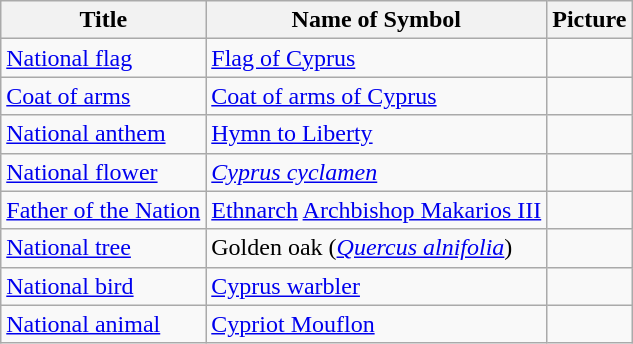<table class="wikitable">
<tr>
<th>Title</th>
<th>Name of Symbol</th>
<th>Picture</th>
</tr>
<tr>
<td><a href='#'>National flag</a></td>
<td><a href='#'>Flag of Cyprus</a></td>
<td></td>
</tr>
<tr>
<td><a href='#'>Coat of arms</a></td>
<td><a href='#'>Coat of arms of Cyprus</a></td>
<td></td>
</tr>
<tr>
<td><a href='#'>National anthem</a></td>
<td><a href='#'>Hymn to Liberty</a></td>
<td></td>
</tr>
<tr>
<td><a href='#'>National flower</a></td>
<td><a href='#'><em>Cyprus cyclamen</em></a></td>
<td></td>
</tr>
<tr>
<td><a href='#'>Father of the Nation</a></td>
<td><a href='#'>Ethnarch</a> <a href='#'>Archbishop Makarios III</a></td>
<td></td>
</tr>
<tr>
<td><a href='#'>National tree</a></td>
<td>Golden oak (<em><a href='#'>Quercus alnifolia</a></em>)</td>
<td></td>
</tr>
<tr>
<td><a href='#'>National bird</a></td>
<td><a href='#'>Cyprus warbler</a></td>
<td></td>
</tr>
<tr>
<td><a href='#'>National animal</a></td>
<td><a href='#'>Cypriot Mouflon</a></td>
<td></td>
</tr>
</table>
